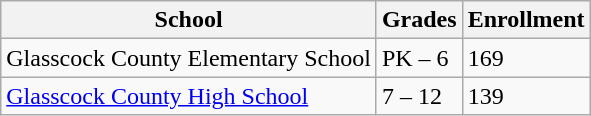<table class="wikitable">
<tr>
<th>School</th>
<th>Grades</th>
<th>Enrollment</th>
</tr>
<tr>
<td>Glasscock County Elementary School</td>
<td>PK – 6</td>
<td>169</td>
</tr>
<tr>
<td><a href='#'>Glasscock County High School</a></td>
<td>7 – 12</td>
<td>139</td>
</tr>
</table>
